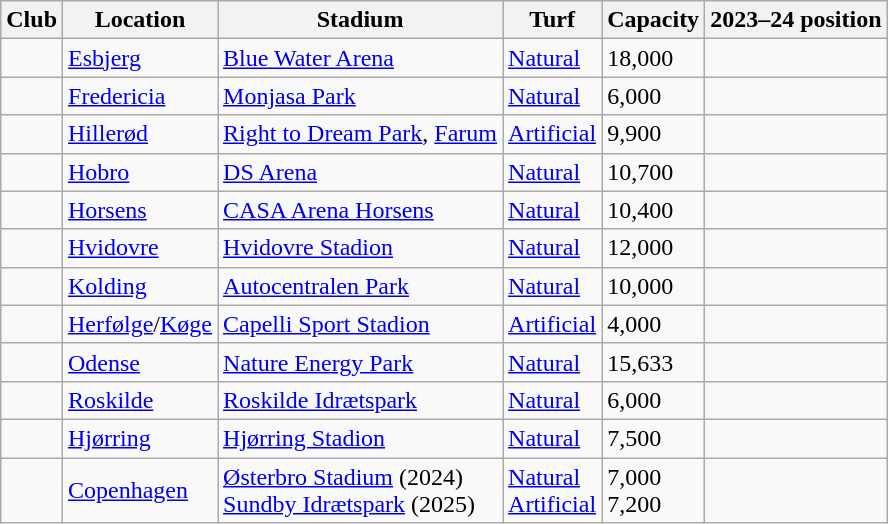<table class="wikitable sortable">
<tr>
<th>Club</th>
<th>Location</th>
<th>Stadium</th>
<th>Turf</th>
<th>Capacity</th>
<th>2023–24 position</th>
</tr>
<tr>
<td></td>
<td><a href='#'>Esbjerg</a></td>
<td><a href='#'>Blue Water Arena</a></td>
<td><a href='#'>Natural</a></td>
<td>18,000</td>
<td></td>
</tr>
<tr>
<td></td>
<td><a href='#'>Fredericia</a></td>
<td><a href='#'>Monjasa Park</a></td>
<td><a href='#'>Natural</a></td>
<td>6,000</td>
<td></td>
</tr>
<tr>
<td></td>
<td><a href='#'>Hillerød</a></td>
<td><a href='#'>Right to Dream Park</a>, <a href='#'>Farum</a></td>
<td><a href='#'>Artificial</a></td>
<td>9,900</td>
<td></td>
</tr>
<tr>
<td></td>
<td><a href='#'>Hobro</a></td>
<td><a href='#'>DS Arena</a></td>
<td><a href='#'>Natural</a></td>
<td>10,700</td>
<td></td>
</tr>
<tr>
<td></td>
<td><a href='#'>Horsens</a></td>
<td><a href='#'>CASA Arena Horsens</a></td>
<td><a href='#'>Natural</a></td>
<td>10,400</td>
<td></td>
</tr>
<tr>
<td></td>
<td><a href='#'>Hvidovre</a></td>
<td><a href='#'>Hvidovre Stadion</a></td>
<td><a href='#'>Natural</a></td>
<td>12,000</td>
<td></td>
</tr>
<tr>
<td></td>
<td><a href='#'>Kolding</a></td>
<td><a href='#'>Autocentralen Park</a></td>
<td><a href='#'>Natural</a></td>
<td>10,000</td>
<td></td>
</tr>
<tr>
<td></td>
<td><a href='#'>Herfølge</a>/<a href='#'>Køge</a></td>
<td><a href='#'>Capelli Sport Stadion</a></td>
<td><a href='#'>Artificial</a></td>
<td>4,000</td>
<td></td>
</tr>
<tr>
<td></td>
<td><a href='#'>Odense</a></td>
<td><a href='#'>Nature Energy Park</a></td>
<td><a href='#'>Natural</a></td>
<td>15,633</td>
<td></td>
</tr>
<tr>
<td></td>
<td><a href='#'>Roskilde</a></td>
<td><a href='#'>Roskilde Idrætspark</a></td>
<td><a href='#'>Natural</a></td>
<td>6,000</td>
<td></td>
</tr>
<tr>
<td></td>
<td><a href='#'>Hjørring</a></td>
<td><a href='#'>Hjørring Stadion</a></td>
<td><a href='#'>Natural</a></td>
<td>7,500</td>
<td></td>
</tr>
<tr>
<td></td>
<td><a href='#'>Copenhagen</a></td>
<td><a href='#'>Østerbro Stadium</a> (2024)<br><a href='#'>Sundby Idrætspark</a> (2025)</td>
<td><a href='#'>Natural</a><br><a href='#'>Artificial</a></td>
<td>7,000<br>7,200</td>
<td></td>
</tr>
</table>
